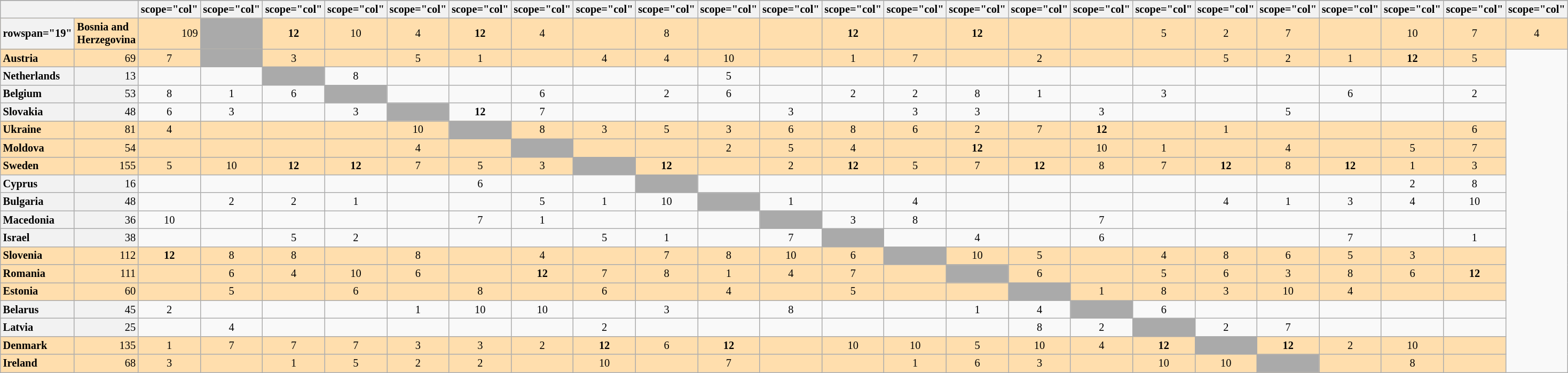<table class="wikitable plainrowheaders" style="text-align:center; font-size:85%;">
<tr>
</tr>
<tr>
<th colspan="2"></th>
<th>scope="col" </th>
<th>scope="col" </th>
<th>scope="col" </th>
<th>scope="col" </th>
<th>scope="col" </th>
<th>scope="col" </th>
<th>scope="col" </th>
<th>scope="col" </th>
<th>scope="col" </th>
<th>scope="col" </th>
<th>scope="col" </th>
<th>scope="col" </th>
<th>scope="col" </th>
<th>scope="col" </th>
<th>scope="col" </th>
<th>scope="col" </th>
<th>scope="col" </th>
<th>scope="col" </th>
<th>scope="col" </th>
<th>scope="col" </th>
<th>scope="col" </th>
<th>scope="col" </th>
<th>scope="col" </th>
</tr>
<tr style="background:#ffdead;">
<th>rowspan="19" </th>
<th scope="row" style="text-align:left; font-weight:bold; background:#ffdead;">Bosnia and Herzegovina</th>
<td style="text-align:right;">109</td>
<td style="text-align:left; background:#aaa;"></td>
<td><strong>12</strong></td>
<td>10</td>
<td>4</td>
<td><strong>12</strong></td>
<td>4</td>
<td></td>
<td>8</td>
<td></td>
<td></td>
<td><strong>12</strong></td>
<td></td>
<td><strong>12</strong></td>
<td></td>
<td></td>
<td>5</td>
<td>2</td>
<td>7</td>
<td></td>
<td>10</td>
<td>7</td>
<td>4</td>
</tr>
<tr style="background:#ffdead;">
<th scope="row" style="text-align:left; font-weight:bold; background:#ffdead;">Austria</th>
<td style="text-align:right;">69</td>
<td>7</td>
<td style="text-align:left; background:#aaa;"></td>
<td>3</td>
<td></td>
<td>5</td>
<td>1</td>
<td></td>
<td>4</td>
<td>4</td>
<td>10</td>
<td></td>
<td>1</td>
<td>7</td>
<td></td>
<td>2</td>
<td></td>
<td></td>
<td>5</td>
<td>2</td>
<td>1</td>
<td><strong>12</strong></td>
<td>5</td>
</tr>
<tr>
<th scope="row" style="text-align:left; background:#f2f2f2;">Netherlands</th>
<td style="text-align:right; background:#f2f2f2;">13</td>
<td></td>
<td></td>
<td style="text-align:left; background:#aaa;"></td>
<td>8</td>
<td></td>
<td></td>
<td></td>
<td></td>
<td></td>
<td>5</td>
<td></td>
<td></td>
<td></td>
<td></td>
<td></td>
<td></td>
<td></td>
<td></td>
<td></td>
<td></td>
<td></td>
<td></td>
</tr>
<tr>
<th scope="row" style="text-align:left; background:#f2f2f2;">Belgium</th>
<td style="text-align:right; background:#f2f2f2;">53</td>
<td>8</td>
<td>1</td>
<td>6</td>
<td style="text-align:left; background:#aaa;"></td>
<td></td>
<td></td>
<td>6</td>
<td></td>
<td>2</td>
<td>6</td>
<td></td>
<td>2</td>
<td>2</td>
<td>8</td>
<td>1</td>
<td></td>
<td>3</td>
<td></td>
<td></td>
<td>6</td>
<td></td>
<td>2</td>
</tr>
<tr>
<th scope="row" style="text-align:left; background:#f2f2f2;">Slovakia</th>
<td style="text-align:right; background:#f2f2f2;">48</td>
<td>6</td>
<td>3</td>
<td></td>
<td>3</td>
<td style="text-align:left; background:#aaa;"></td>
<td><strong>12</strong></td>
<td>7</td>
<td></td>
<td></td>
<td></td>
<td>3</td>
<td></td>
<td>3</td>
<td>3</td>
<td></td>
<td>3</td>
<td></td>
<td></td>
<td>5</td>
<td></td>
<td></td>
<td></td>
</tr>
<tr style="background:#ffdead;">
<th scope="row" style="text-align:left; font-weight:bold; background:#ffdead;">Ukraine</th>
<td style="text-align:right;">81</td>
<td>4</td>
<td></td>
<td></td>
<td></td>
<td>10</td>
<td style="text-align:left; background:#aaa;"></td>
<td>8</td>
<td>3</td>
<td>5</td>
<td>3</td>
<td>6</td>
<td>8</td>
<td>6</td>
<td>2</td>
<td>7</td>
<td><strong>12</strong></td>
<td></td>
<td>1</td>
<td></td>
<td></td>
<td></td>
<td>6</td>
</tr>
<tr style="background:#ffdead;">
<th scope="row" style="text-align:left; font-weight:bold; background:#ffdead;">Moldova</th>
<td style="text-align:right;">54</td>
<td></td>
<td></td>
<td></td>
<td></td>
<td>4</td>
<td></td>
<td style="text-align:left; background:#aaa;"></td>
<td></td>
<td></td>
<td>2</td>
<td>5</td>
<td>4</td>
<td></td>
<td><strong>12</strong></td>
<td></td>
<td>10</td>
<td>1</td>
<td></td>
<td>4</td>
<td></td>
<td>5</td>
<td>7</td>
</tr>
<tr style="background:#ffdead;">
<th scope="row" style="text-align:left; font-weight:bold; background:#ffdead;">Sweden</th>
<td style="text-align:right;">155</td>
<td>5</td>
<td>10</td>
<td><strong>12</strong></td>
<td><strong>12</strong></td>
<td>7</td>
<td>5</td>
<td>3</td>
<td style="text-align:left; background:#aaa;"></td>
<td><strong>12</strong></td>
<td></td>
<td>2</td>
<td><strong>12</strong></td>
<td>5</td>
<td>7</td>
<td><strong>12</strong></td>
<td>8</td>
<td>7</td>
<td><strong>12</strong></td>
<td>8</td>
<td><strong>12</strong></td>
<td>1</td>
<td>3</td>
</tr>
<tr>
<th scope="row" style="text-align:left; background:#f2f2f2;">Cyprus</th>
<td style="text-align:right; background:#f2f2f2;">16</td>
<td></td>
<td></td>
<td></td>
<td></td>
<td></td>
<td>6</td>
<td></td>
<td></td>
<td style="text-align:left; background:#aaa;"></td>
<td></td>
<td></td>
<td></td>
<td></td>
<td></td>
<td></td>
<td></td>
<td></td>
<td></td>
<td></td>
<td></td>
<td>2</td>
<td>8</td>
</tr>
<tr>
<th scope="row" style="text-align:left; background:#f2f2f2;">Bulgaria</th>
<td style="text-align:right; background:#f2f2f2;">48</td>
<td></td>
<td>2</td>
<td>2</td>
<td>1</td>
<td></td>
<td></td>
<td>5</td>
<td>1</td>
<td>10</td>
<td style="text-align:left; background:#aaa;"></td>
<td>1</td>
<td></td>
<td>4</td>
<td></td>
<td></td>
<td></td>
<td></td>
<td>4</td>
<td>1</td>
<td>3</td>
<td>4</td>
<td>10</td>
</tr>
<tr>
<th scope="row" style="text-align:left; background:#f2f2f2;">Macedonia</th>
<td style="text-align:right; background:#f2f2f2;">36</td>
<td>10</td>
<td></td>
<td></td>
<td></td>
<td></td>
<td>7</td>
<td>1</td>
<td></td>
<td></td>
<td></td>
<td style="text-align:left; background:#aaa;"></td>
<td>3</td>
<td>8</td>
<td></td>
<td></td>
<td>7</td>
<td></td>
<td></td>
<td></td>
<td></td>
<td></td>
<td></td>
</tr>
<tr>
<th scope="row" style="text-align:left; background:#f2f2f2;">Israel</th>
<td style="text-align:right; background:#f2f2f2;">38</td>
<td></td>
<td></td>
<td>5</td>
<td>2</td>
<td></td>
<td></td>
<td></td>
<td>5</td>
<td>1</td>
<td></td>
<td>7</td>
<td style="text-align:left; background:#aaa;"></td>
<td></td>
<td>4</td>
<td></td>
<td>6</td>
<td></td>
<td></td>
<td></td>
<td>7</td>
<td></td>
<td>1</td>
</tr>
<tr style="background:#ffdead;">
<th scope="row" style="text-align:left; font-weight:bold; background:#ffdead;">Slovenia</th>
<td style="text-align:right;">112</td>
<td><strong>12</strong></td>
<td>8</td>
<td>8</td>
<td></td>
<td>8</td>
<td></td>
<td>4</td>
<td></td>
<td>7</td>
<td>8</td>
<td>10</td>
<td>6</td>
<td style="text-align:left; background:#aaa;"></td>
<td>10</td>
<td>5</td>
<td></td>
<td>4</td>
<td>8</td>
<td>6</td>
<td>5</td>
<td>3</td>
<td></td>
</tr>
<tr style="background:#ffdead;">
<th scope="row" style="text-align:left; font-weight:bold; background:#ffdead;">Romania</th>
<td style="text-align:right;">111</td>
<td></td>
<td>6</td>
<td>4</td>
<td>10</td>
<td>6</td>
<td></td>
<td><strong>12</strong></td>
<td>7</td>
<td>8</td>
<td>1</td>
<td>4</td>
<td>7</td>
<td></td>
<td style="text-align:left; background:#aaa;"></td>
<td>6</td>
<td></td>
<td>5</td>
<td>6</td>
<td>3</td>
<td>8</td>
<td>6</td>
<td><strong>12</strong></td>
</tr>
<tr style="background:#ffdead;">
<th scope="row" style="text-align:left; font-weight:bold; background:#ffdead;">Estonia</th>
<td style="text-align:right;">60</td>
<td></td>
<td>5</td>
<td></td>
<td>6</td>
<td></td>
<td>8</td>
<td></td>
<td>6</td>
<td></td>
<td>4</td>
<td></td>
<td>5</td>
<td></td>
<td></td>
<td style="text-align:left; background:#aaa;"></td>
<td>1</td>
<td>8</td>
<td>3</td>
<td>10</td>
<td>4</td>
<td></td>
<td></td>
</tr>
<tr>
<th scope="row" style="text-align:left; background:#f2f2f2;">Belarus</th>
<td style="text-align:right; background:#f2f2f2;">45</td>
<td>2</td>
<td></td>
<td></td>
<td></td>
<td>1</td>
<td>10</td>
<td>10</td>
<td></td>
<td>3</td>
<td></td>
<td>8</td>
<td></td>
<td></td>
<td>1</td>
<td>4</td>
<td style="text-align:left; background:#aaa;"></td>
<td>6</td>
<td></td>
<td></td>
<td></td>
<td></td>
<td></td>
</tr>
<tr>
<th scope="row" style="text-align:left; background:#f2f2f2;">Latvia</th>
<td style="text-align:right; background:#f2f2f2;">25</td>
<td></td>
<td>4</td>
<td></td>
<td></td>
<td></td>
<td></td>
<td></td>
<td>2</td>
<td></td>
<td></td>
<td></td>
<td></td>
<td></td>
<td></td>
<td>8</td>
<td>2</td>
<td style="text-align:left; background:#aaa;"></td>
<td>2</td>
<td>7</td>
<td></td>
<td></td>
<td></td>
</tr>
<tr style="background:#ffdead;">
<th scope="row" style="text-align:left; font-weight:bold; background:#ffdead;">Denmark</th>
<td style="text-align:right;">135</td>
<td>1</td>
<td>7</td>
<td>7</td>
<td>7</td>
<td>3</td>
<td>3</td>
<td>2</td>
<td><strong>12</strong></td>
<td>6</td>
<td><strong>12</strong></td>
<td></td>
<td>10</td>
<td>10</td>
<td>5</td>
<td>10</td>
<td>4</td>
<td><strong>12</strong></td>
<td style="text-align:left; background:#aaa;"></td>
<td><strong>12</strong></td>
<td>2</td>
<td>10</td>
<td></td>
</tr>
<tr style="background:#ffdead;">
<th scope="row" style="text-align:left; font-weight:bold; background:#ffdead;">Ireland</th>
<td style="text-align:right;">68</td>
<td>3</td>
<td></td>
<td>1</td>
<td>5</td>
<td>2</td>
<td>2</td>
<td></td>
<td>10</td>
<td></td>
<td>7</td>
<td></td>
<td></td>
<td>1</td>
<td>6</td>
<td>3</td>
<td></td>
<td>10</td>
<td>10</td>
<td style="text-align:left; background:#aaa;"></td>
<td></td>
<td>8</td>
<td></td>
</tr>
</table>
